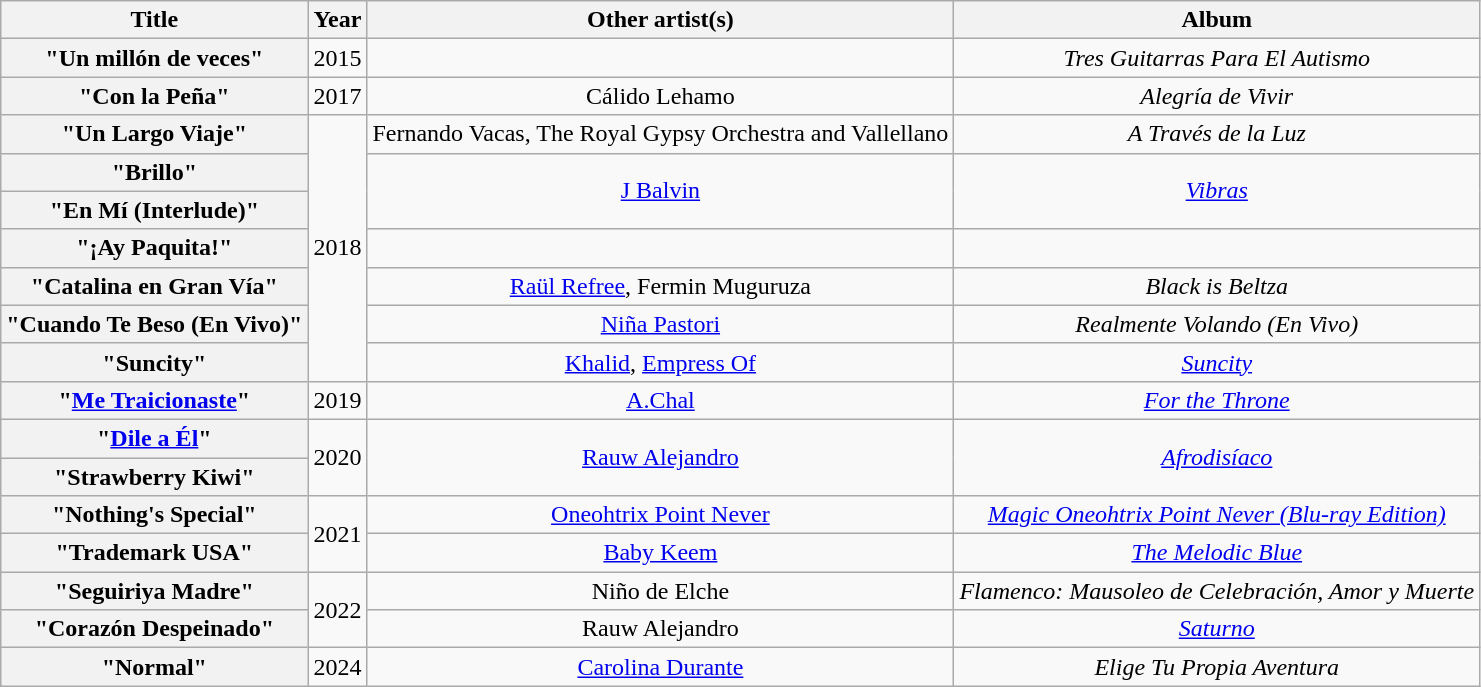<table class="wikitable plainrowheaders" style="text-align:center;">
<tr>
<th scope="col">Title</th>
<th scope="col">Year</th>
<th scope="col">Other artist(s)</th>
<th scope="col">Album</th>
</tr>
<tr>
<th scope="row">"Un millón de veces" </th>
<td>2015</td>
<td></td>
<td><em>Tres Guitarras Para El Autismo</em></td>
</tr>
<tr>
<th scope="row">"Con la Peña"</th>
<td>2017</td>
<td>Cálido Lehamo</td>
<td><em>Alegría de Vivir</em></td>
</tr>
<tr>
<th scope="row">"Un Largo Viaje"</th>
<td rowspan="7">2018</td>
<td>Fernando Vacas, The Royal Gypsy Orchestra and Vallellano</td>
<td><em>A Través de la Luz</em></td>
</tr>
<tr>
<th scope="row">"Brillo"</th>
<td rowspan="2"><a href='#'>J Balvin</a></td>
<td rowspan="2"><em><a href='#'>Vibras</a></em></td>
</tr>
<tr>
<th scope="row">"En Mí (Interlude)" <br></th>
</tr>
<tr>
<th scope="row">"¡Ay Paquita!"</th>
<td></td>
<td></td>
</tr>
<tr>
<th scope="row">"Catalina en Gran Vía"</th>
<td><a href='#'>Raül Refree</a>, Fermin Muguruza</td>
<td><em>Black is Beltza</em></td>
</tr>
<tr>
<th scope="row">"Cuando Te Beso (En Vivo)"</th>
<td><a href='#'>Niña Pastori</a></td>
<td><em>Realmente Volando (En Vivo)</em></td>
</tr>
<tr>
<th scope="row">"Suncity" </th>
<td><a href='#'>Khalid</a>, <a href='#'>Empress Of</a></td>
<td><em><a href='#'>Suncity</a></em></td>
</tr>
<tr>
<th scope="row">"<a href='#'>Me Traicionaste</a>"</th>
<td>2019</td>
<td><a href='#'>A.Chal</a></td>
<td><em><a href='#'>For the Throne</a></em></td>
</tr>
<tr>
<th scope="row">"<a href='#'>Dile a Él</a>" </th>
<td rowspan="2">2020</td>
<td rowspan="2"><a href='#'>Rauw Alejandro</a></td>
<td rowspan="2"><em><a href='#'>Afrodisíaco</a></em></td>
</tr>
<tr>
<th scope="row">"Strawberry Kiwi" </th>
</tr>
<tr>
<th scope="row">"Nothing's Special"</th>
<td rowspan="2">2021</td>
<td><a href='#'>Oneohtrix Point Never</a></td>
<td><em><a href='#'>Magic Oneohtrix Point Never (Blu-ray Edition)</a></em></td>
</tr>
<tr>
<th scope="row">"Trademark USA" </th>
<td><a href='#'>Baby Keem</a></td>
<td><em><a href='#'>The Melodic Blue</a></em></td>
</tr>
<tr>
<th scope="row">"Seguiriya Madre"</th>
<td rowspan="2">2022</td>
<td>Niño de Elche</td>
<td><em>Flamenco: Mausoleo de Celebración, Amor y Muerte</em></td>
</tr>
<tr>
<th scope="row">"Corazón Despeinado" </th>
<td>Rauw Alejandro</td>
<td><em><a href='#'>Saturno</a></em></td>
</tr>
<tr>
<th scope="row">"Normal" </th>
<td>2024</td>
<td><a href='#'>Carolina Durante</a></td>
<td><em>Elige Tu Propia Aventura</em></td>
</tr>
</table>
